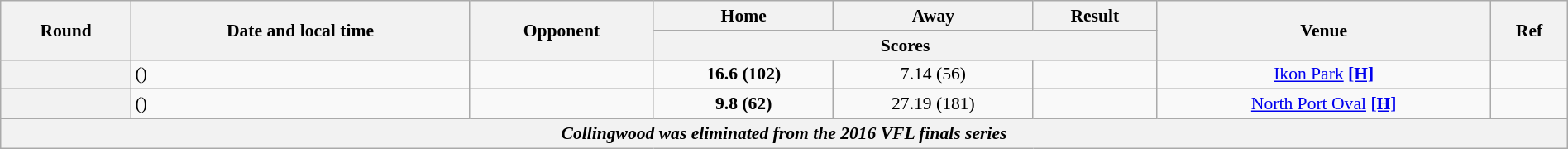<table class="wikitable plainrowheaders" style="font-size:90%; width:100%; text-align:center;">
<tr>
<th scope="col" rowspan="2">Round</th>
<th scope="col" rowspan="2">Date and local time</th>
<th scope="col" rowspan="2">Opponent</th>
<th scope="col">Home</th>
<th scope="col">Away</th>
<th scope="col">Result</th>
<th scope="col" rowspan="2">Venue</th>
<th scope="col" class="unsortable" rowspan=2>Ref</th>
</tr>
<tr>
<th scope="col" colspan="3">Scores</th>
</tr>
<tr>
<th scope="row"></th>
<td align=left> ()</td>
<td align=left></td>
<td><strong>16.6 (102)</strong></td>
<td>7.14 (56)</td>
<td></td>
<td><a href='#'>Ikon Park</a> <a href='#'><strong>[H]</strong></a></td>
<td></td>
</tr>
<tr>
<th scope="row"></th>
<td align=left> ()</td>
<td align=left></td>
<td><strong>9.8 (62)</strong></td>
<td>27.19 (181)</td>
<td></td>
<td><a href='#'>North Port Oval</a> <a href='#'><strong>[H]</strong></a></td>
<td></td>
</tr>
<tr>
<th colspan=8><span><em>Collingwood was eliminated from the 2016 VFL finals series</em></span></th>
</tr>
</table>
